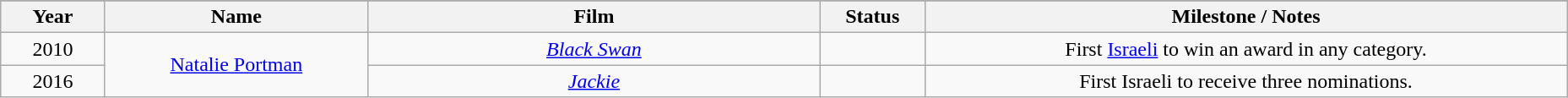<table class="wikitable" style="text-align: center">
<tr ---- bgcolor="#bfd7ff">
</tr>
<tr ---- bgcolor="#ebf5ff">
<th width="75">Year</th>
<th width="200">Name</th>
<th width="350">Film</th>
<th width="75">Status</th>
<th width="500">Milestone / Notes</th>
</tr>
<tr>
<td style="text-align: center">2010</td>
<td rowspan=2><a href='#'>Natalie Portman</a></td>
<td><em><a href='#'>Black Swan</a></em></td>
<td></td>
<td>First <a href='#'>Israeli</a> to win an award in any category.</td>
</tr>
<tr>
<td style="text-align: center">2016</td>
<td><em><a href='#'>Jackie</a></em></td>
<td></td>
<td>First Israeli to receive three nominations.</td>
</tr>
</table>
